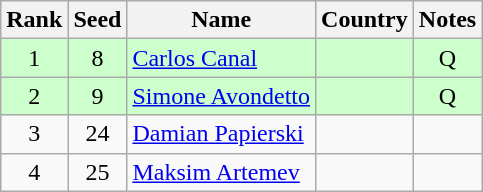<table class="wikitable" style="text-align:center;">
<tr>
<th>Rank</th>
<th>Seed</th>
<th>Name</th>
<th>Country</th>
<th>Notes</th>
</tr>
<tr bgcolor=ccffcc>
<td>1</td>
<td>8</td>
<td align=left><a href='#'>Carlos Canal</a></td>
<td align=left></td>
<td>Q</td>
</tr>
<tr bgcolor=ccffcc>
<td>2</td>
<td>9</td>
<td align=left><a href='#'>Simone Avondetto</a></td>
<td align=left></td>
<td>Q</td>
</tr>
<tr>
<td>3</td>
<td>24</td>
<td align=left><a href='#'>Damian Papierski</a></td>
<td align=left></td>
<td></td>
</tr>
<tr>
<td>4</td>
<td>25</td>
<td align=left><a href='#'>Maksim Artemev</a></td>
<td align=left></td>
<td></td>
</tr>
</table>
